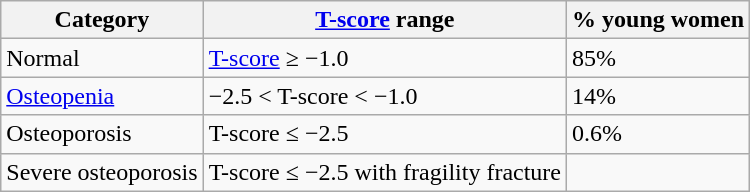<table class="wikitable">
<tr>
<th>Category</th>
<th><a href='#'>T-score</a> range</th>
<th>% young women</th>
</tr>
<tr>
<td>Normal</td>
<td><a href='#'>T-score</a> ≥ −1.0</td>
<td>85%</td>
</tr>
<tr>
<td><a href='#'>Osteopenia</a></td>
<td>−2.5 < T-score < −1.0</td>
<td>14%</td>
</tr>
<tr>
<td>Osteoporosis</td>
<td>T-score ≤ −2.5</td>
<td>0.6%</td>
</tr>
<tr>
<td>Severe osteoporosis</td>
<td>T-score ≤ −2.5 with fragility fracture</td>
<td></td>
</tr>
</table>
